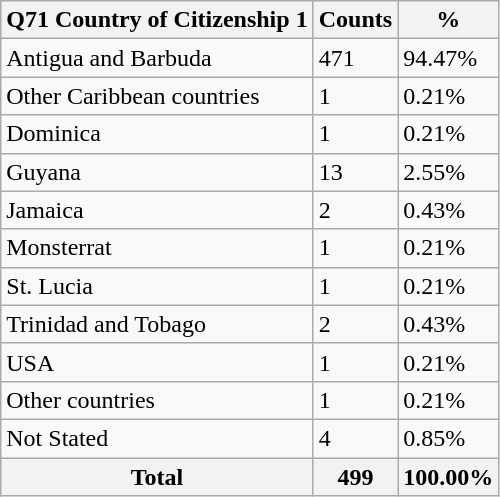<table class="wikitable sortable">
<tr>
<th>Q71 Country of Citizenship 1</th>
<th>Counts</th>
<th>%</th>
</tr>
<tr>
<td>Antigua and Barbuda</td>
<td>471</td>
<td>94.47%</td>
</tr>
<tr>
<td>Other Caribbean countries</td>
<td>1</td>
<td>0.21%</td>
</tr>
<tr>
<td>Dominica</td>
<td>1</td>
<td>0.21%</td>
</tr>
<tr>
<td>Guyana</td>
<td>13</td>
<td>2.55%</td>
</tr>
<tr>
<td>Jamaica</td>
<td>2</td>
<td>0.43%</td>
</tr>
<tr>
<td>Monsterrat</td>
<td>1</td>
<td>0.21%</td>
</tr>
<tr>
<td>St. Lucia</td>
<td>1</td>
<td>0.21%</td>
</tr>
<tr>
<td>Trinidad and Tobago</td>
<td>2</td>
<td>0.43%</td>
</tr>
<tr>
<td>USA</td>
<td>1</td>
<td>0.21%</td>
</tr>
<tr>
<td>Other countries</td>
<td>1</td>
<td>0.21%</td>
</tr>
<tr>
<td>Not Stated</td>
<td>4</td>
<td>0.85%</td>
</tr>
<tr>
<th>Total</th>
<th>499</th>
<th>100.00%</th>
</tr>
</table>
